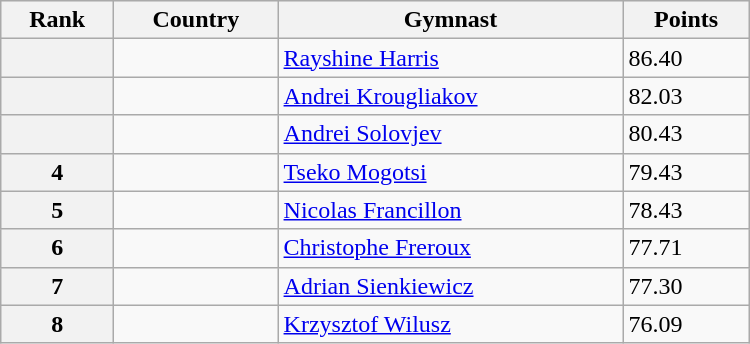<table class="wikitable" width=500>
<tr bgcolor="#efefef">
<th>Rank</th>
<th>Country</th>
<th>Gymnast</th>
<th>Points</th>
</tr>
<tr>
<th></th>
<td></td>
<td><a href='#'>Rayshine Harris</a></td>
<td>86.40</td>
</tr>
<tr>
<th></th>
<td></td>
<td><a href='#'>Andrei Krougliakov</a></td>
<td>82.03</td>
</tr>
<tr>
<th></th>
<td></td>
<td><a href='#'>Andrei Solovjev</a></td>
<td>80.43</td>
</tr>
<tr>
<th>4</th>
<td></td>
<td><a href='#'>Tseko Mogotsi</a></td>
<td>79.43</td>
</tr>
<tr>
<th>5</th>
<td></td>
<td><a href='#'>Nicolas Francillon</a></td>
<td>78.43</td>
</tr>
<tr>
<th>6</th>
<td></td>
<td><a href='#'>Christophe Freroux</a></td>
<td>77.71</td>
</tr>
<tr>
<th>7</th>
<td></td>
<td><a href='#'>Adrian Sienkiewicz</a></td>
<td>77.30</td>
</tr>
<tr>
<th>8</th>
<td></td>
<td><a href='#'>Krzysztof Wilusz</a></td>
<td>76.09</td>
</tr>
</table>
